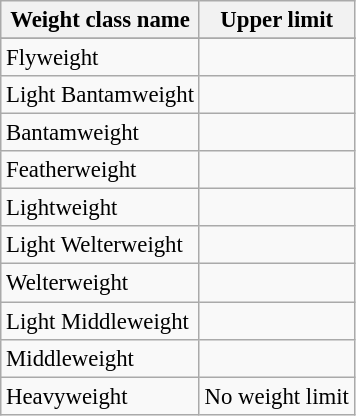<table class="wikitable" style="font-size:95%;">
<tr>
<th>Weight class name</th>
<th>Upper limit</th>
</tr>
<tr>
</tr>
<tr align="center">
<td align="left">Flyweight</td>
<td></td>
</tr>
<tr align="center">
<td align="left">Light Bantamweight</td>
<td></td>
</tr>
<tr align="center">
<td align="left">Bantamweight</td>
<td></td>
</tr>
<tr align="center">
<td align="left">Featherweight</td>
<td></td>
</tr>
<tr align="center">
<td align="left">Lightweight</td>
<td></td>
</tr>
<tr align="center">
<td align="left">Light Welterweight</td>
<td></td>
</tr>
<tr align="center">
<td align="left">Welterweight</td>
<td></td>
</tr>
<tr align="center">
<td align="left">Light Middleweight</td>
<td></td>
</tr>
<tr align="center">
<td align="left">Middleweight</td>
<td></td>
</tr>
<tr align="center">
<td align="left">Heavyweight</td>
<td>No weight limit</td>
</tr>
</table>
